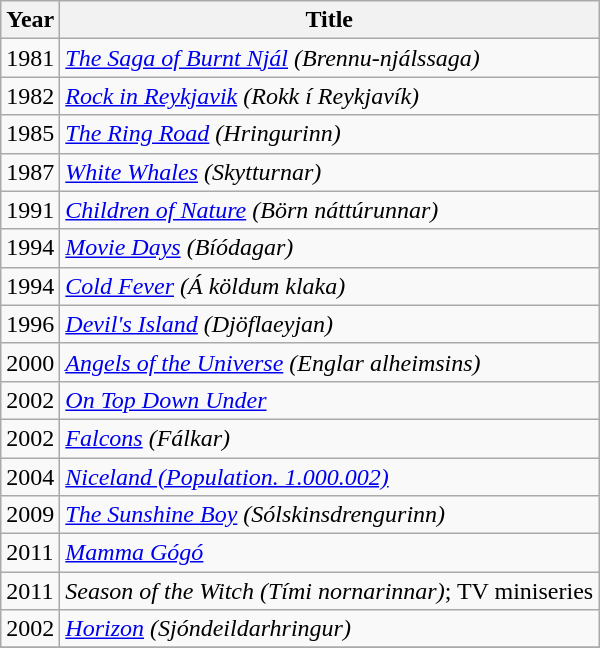<table class="wikitable">
<tr>
<th>Year</th>
<th>Title</th>
</tr>
<tr>
<td>1981</td>
<td><em><a href='#'>The Saga of Burnt Njál</a> (Brennu-njálssaga)</em></td>
</tr>
<tr>
<td>1982</td>
<td><em><a href='#'>Rock in Reykjavik</a> (Rokk í Reykjavík)</em></td>
</tr>
<tr>
<td>1985</td>
<td><em><a href='#'>The Ring Road</a> (Hringurinn)</em></td>
</tr>
<tr>
<td>1987</td>
<td><em><a href='#'>White Whales</a> (Skytturnar)</em></td>
</tr>
<tr>
<td>1991</td>
<td><em><a href='#'>Children of Nature</a> (Börn náttúrunnar)</em></td>
</tr>
<tr>
<td>1994</td>
<td><em><a href='#'>Movie Days</a> (Bíódagar)</em></td>
</tr>
<tr>
<td>1994</td>
<td><em><a href='#'>Cold Fever</a> (Á köldum klaka)</em></td>
</tr>
<tr>
<td>1996</td>
<td><em><a href='#'>Devil's Island</a> (Djöflaeyjan)</em></td>
</tr>
<tr>
<td>2000</td>
<td><em><a href='#'>Angels of the Universe</a> (Englar alheimsins)</em></td>
</tr>
<tr>
<td>2002</td>
<td><em><a href='#'>On Top Down Under</a></em></td>
</tr>
<tr>
<td>2002</td>
<td><em><a href='#'>Falcons</a> (Fálkar)</em></td>
</tr>
<tr>
<td>2004</td>
<td><em><a href='#'>Niceland (Population. 1.000.002)</a></em></td>
</tr>
<tr>
<td>2009</td>
<td><em><a href='#'>The Sunshine Boy</a> (Sólskinsdrengurinn)</em></td>
</tr>
<tr>
<td>2011</td>
<td><em><a href='#'>Mamma Gógó</a></em></td>
</tr>
<tr>
<td>2011</td>
<td><em>Season of the Witch (Tími nornarinnar)</em>; TV miniseries</td>
</tr>
<tr>
<td>2002</td>
<td><em><a href='#'>Horizon</a> (Sjóndeildarhringur)</em></td>
</tr>
<tr>
</tr>
</table>
